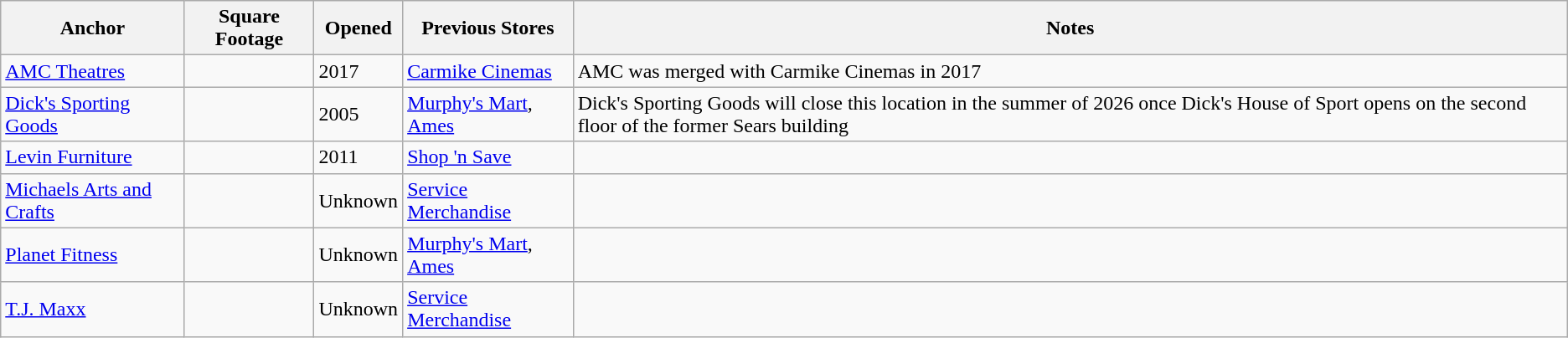<table class="wikitable">
<tr>
<th>Anchor</th>
<th>Square Footage</th>
<th>Opened</th>
<th>Previous Stores</th>
<th>Notes</th>
</tr>
<tr>
<td><a href='#'>AMC Theatres</a></td>
<td></td>
<td>2017</td>
<td><a href='#'>Carmike Cinemas</a></td>
<td>AMC was merged with Carmike Cinemas in 2017</td>
</tr>
<tr>
<td><a href='#'>Dick's Sporting Goods</a></td>
<td></td>
<td>2005</td>
<td><a href='#'>Murphy's Mart</a>, <a href='#'>Ames</a></td>
<td>Dick's Sporting Goods will close this location in the summer of 2026 once Dick's House of Sport opens on the second floor of the former Sears building</td>
</tr>
<tr>
<td><a href='#'>Levin Furniture</a></td>
<td></td>
<td>2011</td>
<td><a href='#'>Shop 'n Save</a></td>
<td></td>
</tr>
<tr>
<td><a href='#'>Michaels Arts and Crafts</a></td>
<td></td>
<td>Unknown</td>
<td><a href='#'>Service Merchandise</a></td>
<td></td>
</tr>
<tr>
<td><a href='#'>Planet Fitness</a></td>
<td></td>
<td>Unknown</td>
<td><a href='#'>Murphy's Mart</a>, <a href='#'>Ames</a></td>
<td></td>
</tr>
<tr>
<td><a href='#'>T.J. Maxx</a></td>
<td></td>
<td>Unknown</td>
<td><a href='#'>Service Merchandise</a></td>
<td></td>
</tr>
</table>
